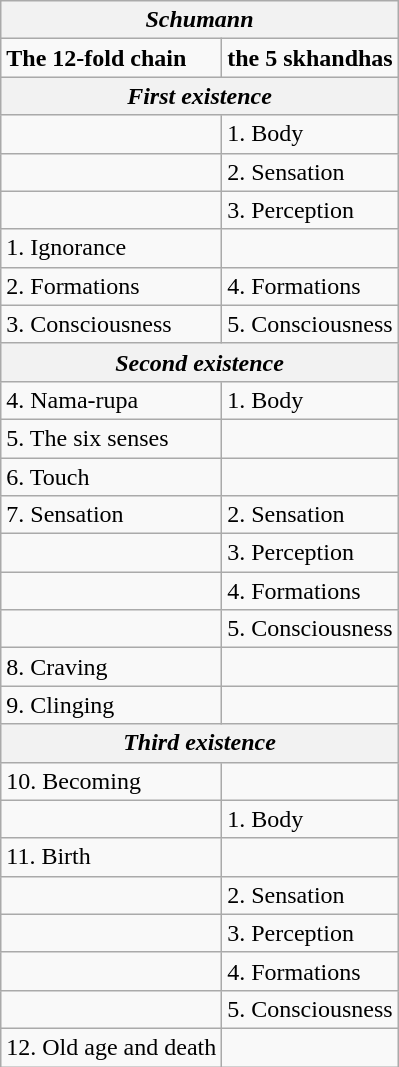<table class="wikitable floatleft mw-collapsible autocollapse">
<tr>
<th colspan="2" style="text-align:center;"><em>Schumann</em></th>
</tr>
<tr>
<td><strong>The 12-fold chain</strong></td>
<td><strong>the 5 skhandhas</strong></td>
</tr>
<tr>
<th colspan="2" style="text-align:center;"><em>First existence</em></th>
</tr>
<tr>
<td></td>
<td>1. Body</td>
</tr>
<tr>
<td></td>
<td>2. Sensation</td>
</tr>
<tr>
<td></td>
<td>3. Perception</td>
</tr>
<tr>
<td>1. Ignorance</td>
<td></td>
</tr>
<tr>
<td>2. Formations</td>
<td>4. Formations</td>
</tr>
<tr>
<td>3. Consciousness</td>
<td>5. Consciousness</td>
</tr>
<tr>
<th colspan="2" style="text-align:center;"><em>Second existence</em></th>
</tr>
<tr>
<td>4. Nama-rupa</td>
<td>1. Body</td>
</tr>
<tr>
<td>5. The six senses</td>
<td></td>
</tr>
<tr>
<td>6. Touch</td>
<td></td>
</tr>
<tr>
<td>7. Sensation</td>
<td>2. Sensation</td>
</tr>
<tr>
<td></td>
<td>3. Perception</td>
</tr>
<tr>
<td></td>
<td>4. Formations</td>
</tr>
<tr>
<td></td>
<td>5. Consciousness</td>
</tr>
<tr>
<td>8. Craving</td>
<td></td>
</tr>
<tr>
<td>9. Clinging</td>
<td></td>
</tr>
<tr>
<th colspan="2" style="text-align:center;"><em>Third existence</em></th>
</tr>
<tr>
<td>10. Becoming</td>
<td></td>
</tr>
<tr>
<td></td>
<td>1. Body</td>
</tr>
<tr>
<td>11. Birth</td>
<td></td>
</tr>
<tr>
<td></td>
<td>2. Sensation</td>
</tr>
<tr>
<td></td>
<td>3. Perception</td>
</tr>
<tr>
<td></td>
<td>4. Formations</td>
</tr>
<tr>
<td></td>
<td>5. Consciousness</td>
</tr>
<tr>
<td>12. Old age and death</td>
<td></td>
</tr>
</table>
